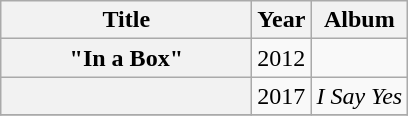<table class="wikitable plainrowheaders" style="text-align:center;">
<tr>
<th scope="col" style="width:10em;">Title</th>
<th scope="col">Year</th>
<th scope="col">Album</th>
</tr>
<tr>
<th scope="row">"In a Box"<br></th>
<td>2012</td>
<td></td>
</tr>
<tr>
<th scope="row"><br></th>
<td>2017</td>
<td><em>I Say Yes</em></td>
</tr>
<tr>
</tr>
</table>
